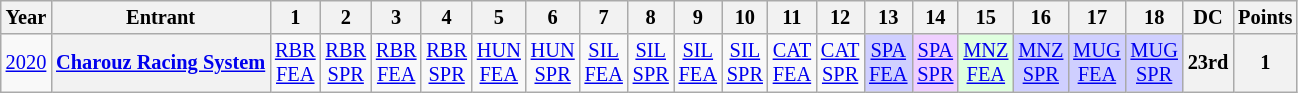<table class="wikitable" style="text-align:center; font-size:85%">
<tr>
<th>Year</th>
<th>Entrant</th>
<th>1</th>
<th>2</th>
<th>3</th>
<th>4</th>
<th>5</th>
<th>6</th>
<th>7</th>
<th>8</th>
<th>9</th>
<th>10</th>
<th>11</th>
<th>12</th>
<th>13</th>
<th>14</th>
<th>15</th>
<th>16</th>
<th>17</th>
<th>18</th>
<th>DC</th>
<th>Points</th>
</tr>
<tr>
<td><a href='#'>2020</a></td>
<th nowrap><a href='#'>Charouz Racing System</a></th>
<td><a href='#'>RBR<br>FEA</a><br></td>
<td><a href='#'>RBR<br>SPR</a><br></td>
<td><a href='#'>RBR<br>FEA</a><br></td>
<td><a href='#'>RBR<br>SPR</a><br></td>
<td><a href='#'>HUN<br>FEA</a><br></td>
<td><a href='#'>HUN<br>SPR</a><br></td>
<td><a href='#'>SIL<br>FEA</a><br></td>
<td><a href='#'>SIL<br>SPR</a><br></td>
<td><a href='#'>SIL<br>FEA</a><br></td>
<td><a href='#'>SIL<br>SPR</a><br></td>
<td><a href='#'>CAT<br>FEA</a><br></td>
<td><a href='#'>CAT<br>SPR</a><br></td>
<td style="background:#CFCFFF;"><a href='#'>SPA<br>FEA</a><br></td>
<td style="background:#EFCFFF;"><a href='#'>SPA<br>SPR</a><br></td>
<td style="background:#DFFFDF;"><a href='#'>MNZ<br>FEA</a><br></td>
<td style="background:#CFCFFF;"><a href='#'>MNZ<br>SPR</a><br></td>
<td style="background:#CFCFFF;"><a href='#'>MUG<br>FEA</a><br></td>
<td style="background:#CFCFFF;"><a href='#'>MUG<br>SPR</a><br></td>
<th>23rd</th>
<th>1</th>
</tr>
</table>
